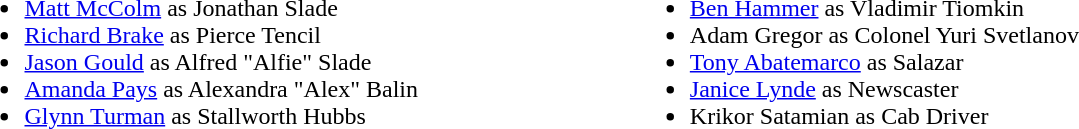<table width="70%">
<tr>
<td><br><ul><li><a href='#'>Matt McColm</a> as Jonathan Slade</li><li><a href='#'>Richard Brake</a> as Pierce Tencil</li><li><a href='#'>Jason Gould</a> as Alfred "Alfie" Slade</li><li><a href='#'>Amanda Pays</a> as Alexandra "Alex" Balin</li><li><a href='#'>Glynn Turman</a> as Stallworth Hubbs</li></ul></td>
<td><br><ul><li><a href='#'>Ben Hammer</a> as Vladimir Tiomkin</li><li>Adam Gregor as Colonel Yuri Svetlanov</li><li><a href='#'>Tony Abatemarco</a> as Salazar</li><li><a href='#'>Janice Lynde</a> as Newscaster</li><li>Krikor Satamian as Cab Driver</li></ul></td>
</tr>
</table>
